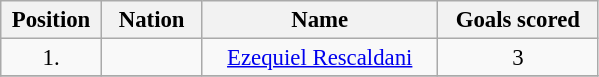<table class="wikitable" style="font-size: 95%; text-align: center;">
<tr>
<th width=60>Position</th>
<th width=60>Nation</th>
<th width=150>Name</th>
<th width=100>Goals scored</th>
</tr>
<tr>
<td>1.</td>
<td></td>
<td><a href='#'>Ezequiel Rescaldani</a></td>
<td>3</td>
</tr>
<tr>
</tr>
</table>
